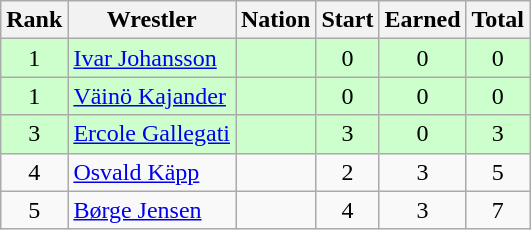<table class="wikitable sortable" style="text-align:center;">
<tr>
<th>Rank</th>
<th>Wrestler</th>
<th>Nation</th>
<th>Start</th>
<th>Earned</th>
<th>Total</th>
</tr>
<tr style="background:#cfc;">
<td>1</td>
<td align=left><a href='#'>Ivar Johansson</a></td>
<td align=left></td>
<td>0</td>
<td>0</td>
<td>0</td>
</tr>
<tr style="background:#cfc;">
<td>1</td>
<td align=left><a href='#'>Väinö Kajander</a></td>
<td align=left></td>
<td>0</td>
<td>0</td>
<td>0</td>
</tr>
<tr style="background:#cfc;">
<td>3</td>
<td align=left><a href='#'>Ercole Gallegati</a></td>
<td align=left></td>
<td>3</td>
<td>0</td>
<td>3</td>
</tr>
<tr>
<td>4</td>
<td align=left><a href='#'>Osvald Käpp</a></td>
<td align=left></td>
<td>2</td>
<td>3</td>
<td>5</td>
</tr>
<tr>
<td>5</td>
<td align=left><a href='#'>Børge Jensen</a></td>
<td align=left></td>
<td>4</td>
<td>3</td>
<td>7</td>
</tr>
</table>
